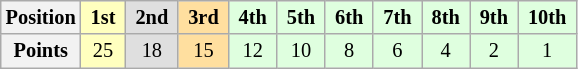<table class="wikitable" style="font-size:85%; text-align:center">
<tr>
<th>Position</th>
<td style="background:#ffffbf;"> <strong>1st</strong> </td>
<td style="background:#dfdfdf;"> <strong>2nd</strong> </td>
<td style="background:#ffdf9f;"> <strong>3rd</strong> </td>
<td style="background:#dfffdf;"> <strong>4th</strong> </td>
<td style="background:#dfffdf;"> <strong>5th</strong> </td>
<td style="background:#dfffdf;"> <strong>6th</strong> </td>
<td style="background:#dfffdf;"> <strong>7th</strong> </td>
<td style="background:#dfffdf;"> <strong>8th</strong> </td>
<td style="background:#dfffdf;"> <strong>9th</strong> </td>
<td style="background:#dfffdf;"> <strong>10th</strong> </td>
</tr>
<tr>
<th>Points</th>
<td style="background:#ffffbf;">25</td>
<td style="background:#dfdfdf;">18</td>
<td style="background:#ffdf9f;">15</td>
<td style="background:#dfffdf;">12</td>
<td style="background:#dfffdf;">10</td>
<td style="background:#dfffdf;">8</td>
<td style="background:#dfffdf;">6</td>
<td style="background:#dfffdf;">4</td>
<td style="background:#dfffdf;">2</td>
<td style="background:#dfffdf;">1</td>
</tr>
</table>
